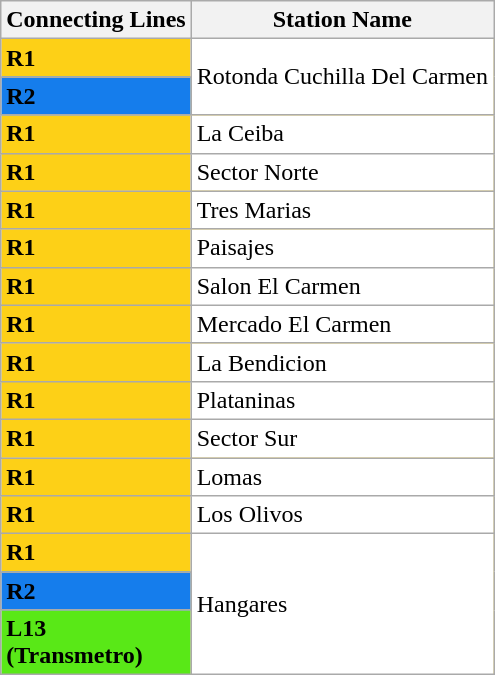<table class="wikitable">
<tr>
<th>Connecting Lines</th>
<th>Station Name</th>
</tr>
<tr style="background-color:#FDD017;">
<td><strong>R1</strong></td>
<td style="background-color:white;" rowspan="2">Rotonda Cuchilla Del Carmen</td>
</tr>
<tr style="background-color:#157DEC;">
<td><strong>R2</strong></td>
</tr>
<tr style="background-color:#FDD017;">
<td><strong>R1</strong></td>
<td style="background-color:white;">La Ceiba</td>
</tr>
<tr style="background-color:#FDD017;">
<td><strong>R1</strong></td>
<td style="background-color:white;">Sector Norte</td>
</tr>
<tr style="background-color:#FDD017;">
<td><strong>R1</strong></td>
<td style="background-color:white;">Tres Marias</td>
</tr>
<tr style="background-color:#FDD017;">
<td><strong>R1</strong></td>
<td style="background-color:white;">Paisajes</td>
</tr>
<tr style="background-color:#FDD017;">
<td><strong>R1</strong></td>
<td style="background-color:white;">Salon El Carmen</td>
</tr>
<tr style="background-color:#FDD017;">
<td><strong>R1</strong></td>
<td style="background-color:white;">Mercado El Carmen</td>
</tr>
<tr style="background-color:#FDD017;">
<td><strong>R1</strong></td>
<td style="background-color:white;">La Bendicion</td>
</tr>
<tr style="background-color:#FDD017;">
<td><strong>R1</strong></td>
<td style="background-color:white;">Plataninas</td>
</tr>
<tr style="background-color:#FDD017;">
<td><strong>R1</strong></td>
<td style="background-color:white;">Sector Sur</td>
</tr>
<tr style="background-color:#FDD017;">
<td><strong>R1</strong></td>
<td style="background-color:white;">Lomas</td>
</tr>
<tr style="background-color:#FDD017;">
<td><strong>R1</strong></td>
<td style="background-color:white;">Los Olivos</td>
</tr>
<tr style="background-color:#FDD017;">
<td><strong>R1</strong></td>
<td style="background-color:white;" rowspan="3">Hangares</td>
</tr>
<tr style="background-color:#157DEC;">
<td><strong>R2</strong></td>
</tr>
<tr style="background-color:#59E817;">
<td><strong>L13 <br> (Transmetro)</strong></td>
</tr>
</table>
